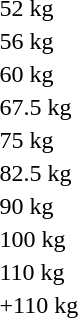<table>
<tr>
<td>52 kg</td>
<td></td>
<td></td>
<td></td>
</tr>
<tr>
<td>56 kg</td>
<td></td>
<td></td>
<td></td>
</tr>
<tr>
<td>60 kg</td>
<td></td>
<td></td>
<td></td>
</tr>
<tr>
<td>67.5 kg</td>
<td></td>
<td></td>
<td></td>
</tr>
<tr>
<td>75 kg</td>
<td></td>
<td></td>
<td></td>
</tr>
<tr>
<td>82.5 kg</td>
<td></td>
<td></td>
<td></td>
</tr>
<tr>
<td>90 kg</td>
<td></td>
<td></td>
<td></td>
</tr>
<tr>
<td>100 kg</td>
<td></td>
<td></td>
<td></td>
</tr>
<tr>
<td>110 kg</td>
<td></td>
<td></td>
<td></td>
</tr>
<tr>
<td>+110 kg</td>
<td></td>
<td></td>
<td></td>
</tr>
</table>
